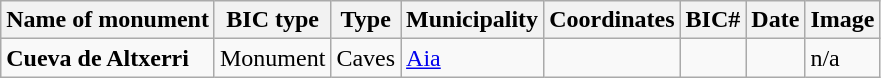<table class="wikitable">
<tr>
<th>Name of monument</th>
<th>BIC type</th>
<th>Type</th>
<th>Municipality</th>
<th>Coordinates</th>
<th>BIC#</th>
<th>Date</th>
<th>Image</th>
</tr>
<tr>
<td><strong>Cueva de Altxerri</strong></td>
<td>Monument</td>
<td>Caves</td>
<td><a href='#'>Aia</a></td>
<td></td>
<td></td>
<td></td>
<td>n/a</td>
</tr>
</table>
